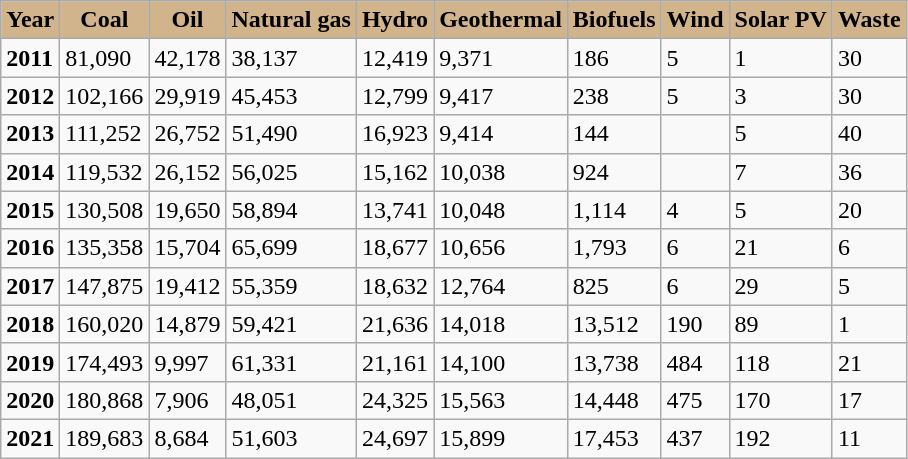<table class="wikitable">
<tr align="center" style="background:#D2B48C;">
<td><strong>Year</strong></td>
<td><strong>Coal</strong></td>
<td><strong>Oil</strong></td>
<td><strong>Natural gas</strong></td>
<td><strong>Hydro</strong></td>
<td><strong>Geothermal</strong></td>
<td><strong>Biofuels</strong></td>
<td><strong>Wind</strong></td>
<td><strong>Solar PV</strong></td>
<td><strong>Waste</strong></td>
</tr>
<tr>
<td><strong>2011</strong></td>
<td>81,090</td>
<td>42,178</td>
<td>38,137</td>
<td>12,419</td>
<td>9,371</td>
<td>186</td>
<td>5</td>
<td>1</td>
<td>30</td>
</tr>
<tr>
<td><strong>2012</strong></td>
<td>102,166</td>
<td>29,919</td>
<td>45,453</td>
<td>12,799</td>
<td>9,417</td>
<td>238</td>
<td>5</td>
<td>3</td>
<td>30</td>
</tr>
<tr>
<td><strong>2013</strong></td>
<td>111,252</td>
<td>26,752</td>
<td>51,490</td>
<td>16,923</td>
<td>9,414</td>
<td>144</td>
<td></td>
<td>5</td>
<td>40</td>
</tr>
<tr>
<td><strong>2014</strong></td>
<td>119,532</td>
<td>26,152</td>
<td>56,025</td>
<td>15,162</td>
<td>10,038</td>
<td>924</td>
<td></td>
<td>7</td>
<td>36</td>
</tr>
<tr>
<td><strong>2015</strong></td>
<td>130,508</td>
<td>19,650</td>
<td>58,894</td>
<td>13,741</td>
<td>10,048</td>
<td>1,114</td>
<td>4</td>
<td>5</td>
<td>20</td>
</tr>
<tr>
<td><strong>2016</strong></td>
<td>135,358</td>
<td>15,704</td>
<td>65,699</td>
<td>18,677</td>
<td>10,656</td>
<td>1,793</td>
<td>6</td>
<td>21</td>
<td>6</td>
</tr>
<tr>
<td><strong>2017</strong></td>
<td>147,875</td>
<td>19,412</td>
<td>55,359</td>
<td>18,632</td>
<td>12,764</td>
<td>825</td>
<td>6</td>
<td>29</td>
<td>5</td>
</tr>
<tr>
<td><strong>2018</strong></td>
<td>160,020</td>
<td>14,879</td>
<td>59,421</td>
<td>21,636</td>
<td>14,018</td>
<td>13,512</td>
<td>190</td>
<td>89</td>
<td>1</td>
</tr>
<tr>
<td><strong>2019</strong></td>
<td>174,493</td>
<td>9,997</td>
<td>61,331</td>
<td>21,161</td>
<td>14,100</td>
<td>13,738</td>
<td>484</td>
<td>118</td>
<td>21</td>
</tr>
<tr>
<td><strong>2020</strong></td>
<td>180,868</td>
<td>7,906</td>
<td>48,051</td>
<td>24,325</td>
<td>15,563</td>
<td>14,448</td>
<td>475</td>
<td>170</td>
<td>17</td>
</tr>
<tr>
<td><strong>2021</strong></td>
<td>189,683</td>
<td>8,684</td>
<td>51,603</td>
<td>24,697</td>
<td>15,899</td>
<td>17,453</td>
<td>437</td>
<td>192</td>
<td>11</td>
</tr>
</table>
